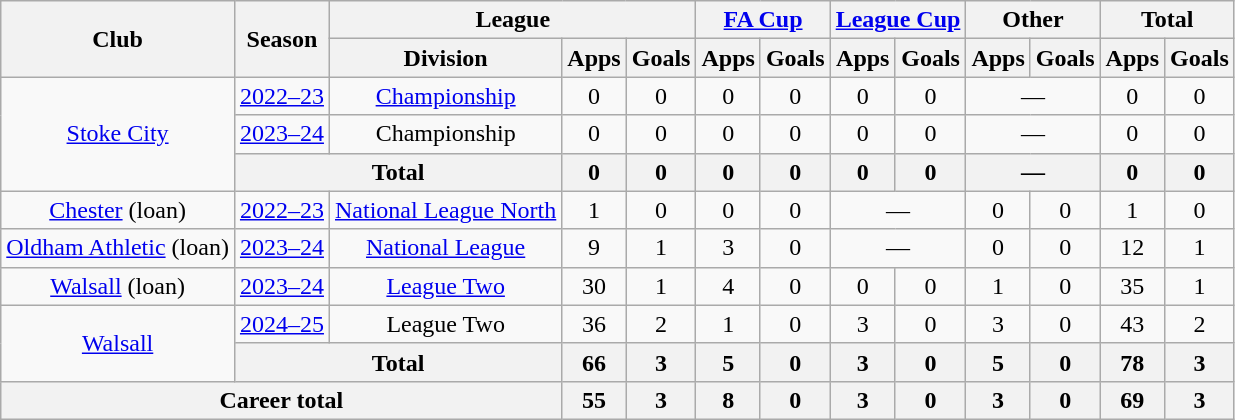<table class="wikitable" style="text-align: center;">
<tr>
<th rowspan="2">Club</th>
<th rowspan="2">Season</th>
<th colspan="3">League</th>
<th colspan="2"><a href='#'>FA Cup</a></th>
<th colspan="2"><a href='#'>League Cup</a></th>
<th colspan="2">Other</th>
<th colspan="2">Total</th>
</tr>
<tr>
<th>Division</th>
<th>Apps</th>
<th>Goals</th>
<th>Apps</th>
<th>Goals</th>
<th>Apps</th>
<th>Goals</th>
<th>Apps</th>
<th>Goals</th>
<th>Apps</th>
<th>Goals</th>
</tr>
<tr>
<td rowspan=3><a href='#'>Stoke City</a></td>
<td><a href='#'>2022–23</a></td>
<td><a href='#'>Championship</a></td>
<td>0</td>
<td>0</td>
<td>0</td>
<td>0</td>
<td>0</td>
<td>0</td>
<td colspan=2>—</td>
<td>0</td>
<td>0</td>
</tr>
<tr>
<td><a href='#'>2023–24</a></td>
<td>Championship</td>
<td>0</td>
<td>0</td>
<td>0</td>
<td>0</td>
<td>0</td>
<td>0</td>
<td colspan=2>—</td>
<td>0</td>
<td>0</td>
</tr>
<tr>
<th colspan=2>Total</th>
<th>0</th>
<th>0</th>
<th>0</th>
<th>0</th>
<th>0</th>
<th>0</th>
<th colspan=2>—</th>
<th>0</th>
<th>0</th>
</tr>
<tr>
<td><a href='#'>Chester</a> (loan)</td>
<td><a href='#'>2022–23</a></td>
<td><a href='#'>National League North</a></td>
<td>1</td>
<td>0</td>
<td>0</td>
<td>0</td>
<td colspan=2>—</td>
<td>0</td>
<td>0</td>
<td>1</td>
<td>0</td>
</tr>
<tr>
<td><a href='#'>Oldham Athletic</a> (loan)</td>
<td><a href='#'>2023–24</a></td>
<td><a href='#'>National League</a></td>
<td>9</td>
<td>1</td>
<td>3</td>
<td>0</td>
<td colspan=2>—</td>
<td>0</td>
<td>0</td>
<td>12</td>
<td>1</td>
</tr>
<tr>
<td><a href='#'>Walsall</a> (loan)</td>
<td><a href='#'>2023–24</a></td>
<td><a href='#'>League Two</a></td>
<td>30</td>
<td>1</td>
<td>4</td>
<td>0</td>
<td>0</td>
<td>0</td>
<td>1</td>
<td>0</td>
<td>35</td>
<td>1</td>
</tr>
<tr>
<td rowspan=2><a href='#'>Walsall</a></td>
<td><a href='#'>2024–25</a></td>
<td>League Two</td>
<td>36</td>
<td>2</td>
<td>1</td>
<td>0</td>
<td>3</td>
<td>0</td>
<td>3</td>
<td>0</td>
<td>43</td>
<td>2</td>
</tr>
<tr>
<th colspan=2>Total</th>
<th>66</th>
<th>3</th>
<th>5</th>
<th>0</th>
<th>3</th>
<th>0</th>
<th>5</th>
<th>0</th>
<th>78</th>
<th>3</th>
</tr>
<tr>
<th colspan="3">Career total</th>
<th>55</th>
<th>3</th>
<th>8</th>
<th>0</th>
<th>3</th>
<th>0</th>
<th>3</th>
<th>0</th>
<th>69</th>
<th>3</th>
</tr>
</table>
